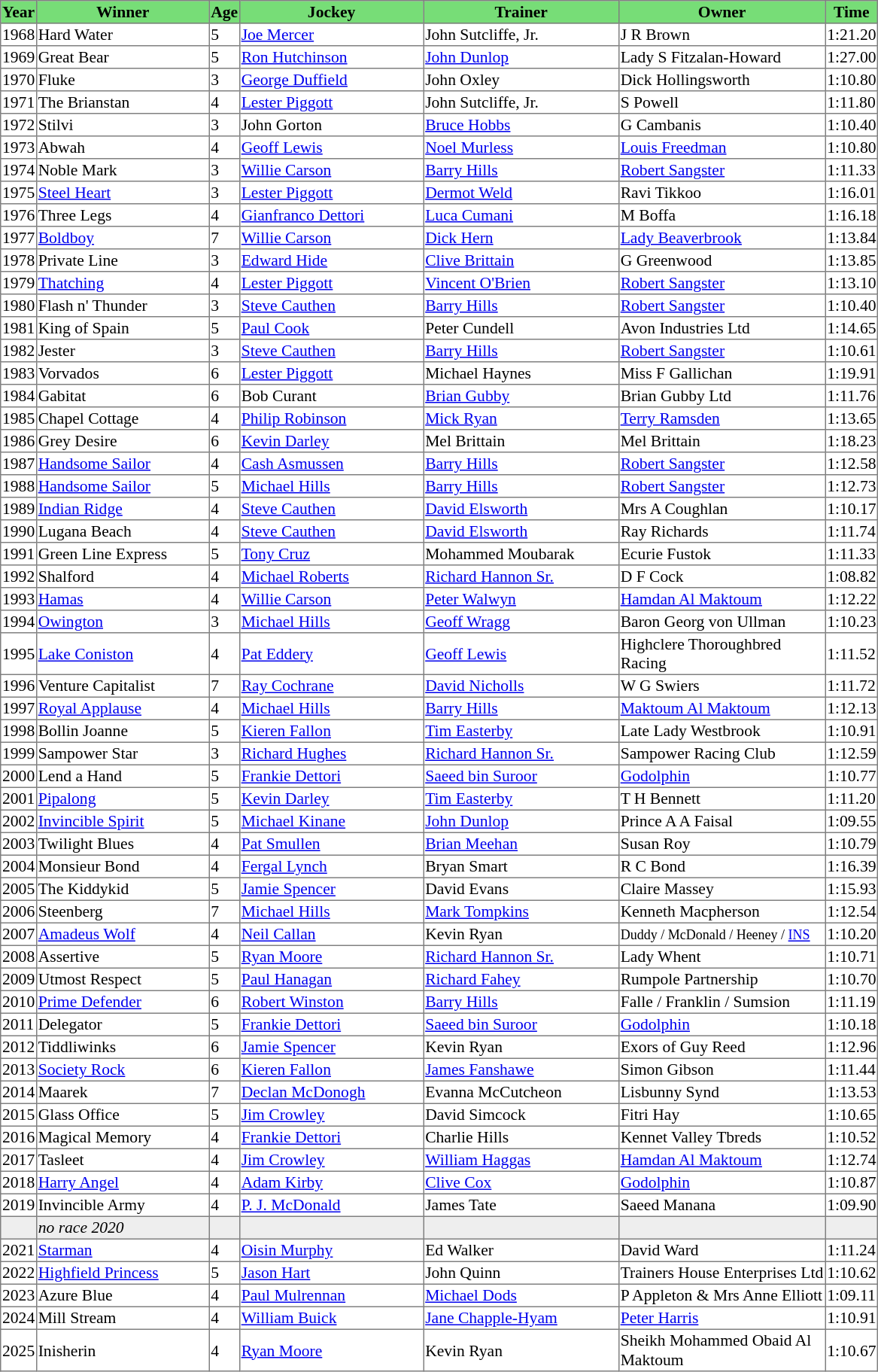<table class = "sortable" | border="1" style="border-collapse: collapse; font-size:90%">
<tr bgcolor="#77dd77" align="center">
<th>Year</th>
<th>Winner</th>
<th>Age</th>
<th>Jockey</th>
<th>Trainer</th>
<th>Owner</th>
<th>Time</th>
</tr>
<tr>
<td>1968</td>
<td width=150px>Hard Water</td>
<td>5</td>
<td width=160px><a href='#'>Joe Mercer</a></td>
<td width=170px>John Sutcliffe, Jr.</td>
<td width=180px>J R Brown</td>
<td>1:21.20</td>
</tr>
<tr>
<td>1969</td>
<td>Great Bear</td>
<td>5</td>
<td><a href='#'>Ron Hutchinson</a></td>
<td><a href='#'>John Dunlop</a></td>
<td>Lady S Fitzalan-Howard</td>
<td>1:27.00</td>
</tr>
<tr>
<td>1970</td>
<td>Fluke</td>
<td>3</td>
<td><a href='#'>George Duffield</a></td>
<td>John Oxley</td>
<td>Dick Hollingsworth</td>
<td>1:10.80</td>
</tr>
<tr>
<td>1971</td>
<td>The Brianstan</td>
<td>4</td>
<td><a href='#'>Lester Piggott</a></td>
<td>John Sutcliffe, Jr.</td>
<td>S Powell</td>
<td>1:11.80</td>
</tr>
<tr>
<td>1972</td>
<td>Stilvi</td>
<td>3</td>
<td>John Gorton</td>
<td><a href='#'>Bruce Hobbs</a></td>
<td>G Cambanis</td>
<td>1:10.40</td>
</tr>
<tr>
<td>1973</td>
<td>Abwah</td>
<td>4</td>
<td><a href='#'>Geoff Lewis</a></td>
<td><a href='#'>Noel Murless</a></td>
<td><a href='#'>Louis Freedman</a></td>
<td>1:10.80</td>
</tr>
<tr>
<td>1974</td>
<td>Noble Mark</td>
<td>3</td>
<td><a href='#'>Willie Carson</a></td>
<td><a href='#'>Barry Hills</a></td>
<td><a href='#'>Robert Sangster</a></td>
<td>1:11.33</td>
</tr>
<tr>
<td>1975</td>
<td><a href='#'>Steel Heart</a></td>
<td>3</td>
<td><a href='#'>Lester Piggott</a></td>
<td><a href='#'>Dermot Weld</a></td>
<td>Ravi Tikkoo</td>
<td>1:16.01</td>
</tr>
<tr>
<td>1976</td>
<td>Three Legs</td>
<td>4</td>
<td><a href='#'>Gianfranco Dettori</a></td>
<td><a href='#'>Luca Cumani</a></td>
<td>M Boffa</td>
<td>1:16.18</td>
</tr>
<tr>
<td>1977</td>
<td><a href='#'>Boldboy</a></td>
<td>7</td>
<td><a href='#'>Willie Carson</a></td>
<td><a href='#'>Dick Hern</a></td>
<td><a href='#'>Lady Beaverbrook</a></td>
<td>1:13.84</td>
</tr>
<tr>
<td>1978</td>
<td>Private Line</td>
<td>3</td>
<td><a href='#'>Edward Hide</a></td>
<td><a href='#'>Clive Brittain</a></td>
<td>G Greenwood</td>
<td>1:13.85</td>
</tr>
<tr>
<td>1979</td>
<td><a href='#'>Thatching</a></td>
<td>4</td>
<td><a href='#'>Lester Piggott</a></td>
<td><a href='#'>Vincent O'Brien</a></td>
<td><a href='#'>Robert Sangster</a></td>
<td>1:13.10</td>
</tr>
<tr>
<td>1980</td>
<td>Flash n' Thunder</td>
<td>3</td>
<td><a href='#'>Steve Cauthen</a></td>
<td><a href='#'>Barry Hills</a></td>
<td><a href='#'>Robert Sangster</a></td>
<td>1:10.40</td>
</tr>
<tr>
<td>1981</td>
<td>King of Spain</td>
<td>5</td>
<td><a href='#'>Paul Cook</a></td>
<td>Peter Cundell</td>
<td>Avon Industries Ltd</td>
<td>1:14.65</td>
</tr>
<tr>
<td>1982</td>
<td>Jester</td>
<td>3</td>
<td><a href='#'>Steve Cauthen</a></td>
<td><a href='#'>Barry Hills</a></td>
<td><a href='#'>Robert Sangster</a></td>
<td>1:10.61</td>
</tr>
<tr>
<td>1983</td>
<td>Vorvados</td>
<td>6</td>
<td><a href='#'>Lester Piggott</a></td>
<td>Michael Haynes</td>
<td>Miss F Gallichan</td>
<td>1:19.91</td>
</tr>
<tr>
<td>1984</td>
<td>Gabitat</td>
<td>6</td>
<td>Bob Curant</td>
<td><a href='#'>Brian Gubby</a></td>
<td>Brian Gubby Ltd</td>
<td>1:11.76</td>
</tr>
<tr>
<td>1985</td>
<td>Chapel Cottage</td>
<td>4</td>
<td><a href='#'>Philip Robinson</a></td>
<td><a href='#'>Mick Ryan</a></td>
<td><a href='#'>Terry Ramsden</a></td>
<td>1:13.65</td>
</tr>
<tr>
<td>1986</td>
<td>Grey Desire</td>
<td>6</td>
<td><a href='#'>Kevin Darley</a></td>
<td>Mel Brittain</td>
<td>Mel Brittain</td>
<td>1:18.23</td>
</tr>
<tr>
<td>1987</td>
<td><a href='#'>Handsome Sailor</a></td>
<td>4</td>
<td><a href='#'>Cash Asmussen</a></td>
<td><a href='#'>Barry Hills</a></td>
<td><a href='#'>Robert Sangster</a></td>
<td>1:12.58</td>
</tr>
<tr>
<td>1988</td>
<td><a href='#'>Handsome Sailor</a></td>
<td>5</td>
<td><a href='#'>Michael Hills</a></td>
<td><a href='#'>Barry Hills</a></td>
<td><a href='#'>Robert Sangster</a></td>
<td>1:12.73</td>
</tr>
<tr>
<td>1989</td>
<td><a href='#'>Indian Ridge</a></td>
<td>4</td>
<td><a href='#'>Steve Cauthen</a></td>
<td><a href='#'>David Elsworth</a></td>
<td>Mrs A Coughlan</td>
<td>1:10.17</td>
</tr>
<tr>
<td>1990</td>
<td>Lugana Beach</td>
<td>4</td>
<td><a href='#'>Steve Cauthen</a></td>
<td><a href='#'>David Elsworth</a></td>
<td>Ray Richards</td>
<td>1:11.74</td>
</tr>
<tr>
<td>1991</td>
<td>Green Line Express</td>
<td>5</td>
<td><a href='#'>Tony Cruz</a></td>
<td>Mohammed Moubarak</td>
<td>Ecurie Fustok</td>
<td>1:11.33</td>
</tr>
<tr>
<td>1992</td>
<td>Shalford</td>
<td>4</td>
<td><a href='#'>Michael Roberts</a></td>
<td><a href='#'>Richard Hannon Sr.</a></td>
<td>D F Cock</td>
<td>1:08.82</td>
</tr>
<tr>
<td>1993</td>
<td><a href='#'>Hamas</a></td>
<td>4</td>
<td><a href='#'>Willie Carson</a></td>
<td><a href='#'>Peter Walwyn</a></td>
<td><a href='#'>Hamdan Al Maktoum</a></td>
<td>1:12.22</td>
</tr>
<tr>
<td>1994</td>
<td><a href='#'>Owington</a></td>
<td>3</td>
<td><a href='#'>Michael Hills</a></td>
<td><a href='#'>Geoff Wragg</a></td>
<td>Baron Georg von Ullman</td>
<td>1:10.23</td>
</tr>
<tr>
<td>1995</td>
<td><a href='#'>Lake Coniston</a></td>
<td>4</td>
<td><a href='#'>Pat Eddery</a></td>
<td><a href='#'>Geoff Lewis</a></td>
<td>Highclere Thoroughbred Racing</td>
<td>1:11.52</td>
</tr>
<tr>
<td>1996</td>
<td>Venture Capitalist</td>
<td>7</td>
<td><a href='#'>Ray Cochrane</a></td>
<td><a href='#'>David Nicholls</a></td>
<td>W G Swiers</td>
<td>1:11.72</td>
</tr>
<tr>
<td>1997</td>
<td><a href='#'>Royal Applause</a></td>
<td>4</td>
<td><a href='#'>Michael Hills</a></td>
<td><a href='#'>Barry Hills</a></td>
<td><a href='#'>Maktoum Al Maktoum</a></td>
<td>1:12.13</td>
</tr>
<tr>
<td>1998</td>
<td>Bollin Joanne</td>
<td>5</td>
<td><a href='#'>Kieren Fallon</a></td>
<td><a href='#'>Tim Easterby</a></td>
<td>Late Lady Westbrook</td>
<td>1:10.91</td>
</tr>
<tr>
<td>1999</td>
<td>Sampower Star</td>
<td>3</td>
<td><a href='#'>Richard Hughes</a></td>
<td><a href='#'>Richard Hannon Sr.</a></td>
<td>Sampower Racing Club</td>
<td>1:12.59</td>
</tr>
<tr>
<td>2000</td>
<td>Lend a Hand</td>
<td>5</td>
<td><a href='#'>Frankie Dettori</a></td>
<td><a href='#'>Saeed bin Suroor</a></td>
<td><a href='#'>Godolphin</a></td>
<td>1:10.77</td>
</tr>
<tr>
<td>2001</td>
<td><a href='#'>Pipalong</a></td>
<td>5</td>
<td><a href='#'>Kevin Darley</a></td>
<td><a href='#'>Tim Easterby</a></td>
<td>T H Bennett</td>
<td>1:11.20</td>
</tr>
<tr>
<td>2002</td>
<td><a href='#'>Invincible Spirit</a></td>
<td>5</td>
<td><a href='#'>Michael Kinane</a></td>
<td><a href='#'>John Dunlop</a></td>
<td>Prince A A Faisal</td>
<td>1:09.55</td>
</tr>
<tr>
<td>2003</td>
<td>Twilight Blues</td>
<td>4</td>
<td><a href='#'>Pat Smullen</a></td>
<td><a href='#'>Brian Meehan</a></td>
<td>Susan Roy</td>
<td>1:10.79</td>
</tr>
<tr>
<td>2004</td>
<td>Monsieur Bond</td>
<td>4</td>
<td><a href='#'>Fergal Lynch</a></td>
<td>Bryan Smart</td>
<td>R C Bond</td>
<td>1:16.39</td>
</tr>
<tr>
<td>2005</td>
<td>The Kiddykid</td>
<td>5</td>
<td><a href='#'>Jamie Spencer</a></td>
<td>David Evans</td>
<td>Claire Massey</td>
<td>1:15.93</td>
</tr>
<tr>
<td>2006</td>
<td>Steenberg</td>
<td>7</td>
<td><a href='#'>Michael Hills</a></td>
<td><a href='#'>Mark Tompkins</a></td>
<td>Kenneth Macpherson</td>
<td>1:12.54</td>
</tr>
<tr>
<td>2007</td>
<td><a href='#'>Amadeus Wolf</a></td>
<td>4</td>
<td><a href='#'>Neil Callan</a></td>
<td>Kevin Ryan</td>
<td><small>Duddy  / McDonald  / Heeney / <a href='#'>INS</a></small></td>
<td>1:10.20</td>
</tr>
<tr>
<td>2008</td>
<td>Assertive</td>
<td>5</td>
<td><a href='#'>Ryan Moore</a></td>
<td><a href='#'>Richard Hannon Sr.</a></td>
<td>Lady Whent</td>
<td>1:10.71</td>
</tr>
<tr>
<td>2009</td>
<td>Utmost Respect</td>
<td>5</td>
<td><a href='#'>Paul Hanagan</a></td>
<td><a href='#'>Richard Fahey</a></td>
<td>Rumpole Partnership</td>
<td>1:10.70</td>
</tr>
<tr>
<td>2010</td>
<td><a href='#'>Prime Defender</a></td>
<td>6</td>
<td><a href='#'>Robert Winston</a></td>
<td><a href='#'>Barry Hills</a></td>
<td>Falle / Franklin / Sumsion </td>
<td>1:11.19</td>
</tr>
<tr>
<td>2011</td>
<td>Delegator</td>
<td>5</td>
<td><a href='#'>Frankie Dettori</a></td>
<td><a href='#'>Saeed bin Suroor</a></td>
<td><a href='#'>Godolphin</a></td>
<td>1:10.18</td>
</tr>
<tr>
<td>2012</td>
<td>Tiddliwinks</td>
<td>6</td>
<td><a href='#'>Jamie Spencer</a></td>
<td>Kevin Ryan</td>
<td>Exors of Guy Reed</td>
<td>1:12.96</td>
</tr>
<tr>
<td>2013</td>
<td><a href='#'>Society Rock</a></td>
<td>6</td>
<td><a href='#'>Kieren Fallon</a></td>
<td><a href='#'>James Fanshawe</a></td>
<td>Simon Gibson</td>
<td>1:11.44</td>
</tr>
<tr>
<td>2014</td>
<td>Maarek</td>
<td>7</td>
<td><a href='#'>Declan McDonogh</a></td>
<td>Evanna McCutcheon</td>
<td>Lisbunny Synd</td>
<td>1:13.53</td>
</tr>
<tr>
<td>2015</td>
<td>Glass Office</td>
<td>5</td>
<td><a href='#'>Jim Crowley</a></td>
<td>David Simcock</td>
<td>Fitri Hay</td>
<td>1:10.65</td>
</tr>
<tr>
<td>2016</td>
<td>Magical Memory</td>
<td>4</td>
<td><a href='#'>Frankie Dettori</a></td>
<td>Charlie Hills</td>
<td>Kennet Valley Tbreds</td>
<td>1:10.52</td>
</tr>
<tr>
<td>2017</td>
<td>Tasleet</td>
<td>4</td>
<td><a href='#'>Jim Crowley</a></td>
<td><a href='#'>William Haggas</a></td>
<td><a href='#'>Hamdan Al Maktoum</a></td>
<td>1:12.74</td>
</tr>
<tr>
<td>2018</td>
<td><a href='#'>Harry Angel</a></td>
<td>4</td>
<td><a href='#'>Adam Kirby</a></td>
<td><a href='#'>Clive Cox</a></td>
<td><a href='#'>Godolphin</a></td>
<td>1:10.87</td>
</tr>
<tr>
<td>2019</td>
<td>Invincible Army</td>
<td>4</td>
<td><a href='#'>P. J. McDonald</a></td>
<td>James Tate</td>
<td>Saeed Manana</td>
<td>1:09.90</td>
</tr>
<tr bgcolor="#eeeeee">
<td data-sort-value="2020"></td>
<td><em>no race 2020</em> </td>
<td></td>
<td></td>
<td></td>
<td></td>
<td></td>
</tr>
<tr>
<td>2021</td>
<td><a href='#'>Starman</a></td>
<td>4</td>
<td><a href='#'>Oisin Murphy</a></td>
<td>Ed Walker</td>
<td>David Ward</td>
<td>1:11.24</td>
</tr>
<tr>
<td>2022</td>
<td><a href='#'>Highfield Princess</a></td>
<td>5</td>
<td><a href='#'>Jason Hart</a></td>
<td>John Quinn</td>
<td>Trainers House Enterprises Ltd</td>
<td>1:10.62</td>
</tr>
<tr>
<td>2023</td>
<td>Azure Blue</td>
<td>4</td>
<td><a href='#'>Paul Mulrennan</a></td>
<td><a href='#'>Michael Dods</a></td>
<td>P Appleton & Mrs Anne Elliott</td>
<td>1:09.11</td>
</tr>
<tr>
<td>2024</td>
<td>Mill Stream</td>
<td>4</td>
<td><a href='#'>William Buick</a></td>
<td><a href='#'>Jane Chapple-Hyam</a></td>
<td><a href='#'>Peter Harris</a></td>
<td>1:10.91</td>
</tr>
<tr>
<td>2025</td>
<td>Inisherin</td>
<td>4</td>
<td><a href='#'>Ryan Moore</a></td>
<td>Kevin Ryan</td>
<td>Sheikh Mohammed Obaid Al Maktoum</td>
<td>1:10.67</td>
</tr>
</table>
